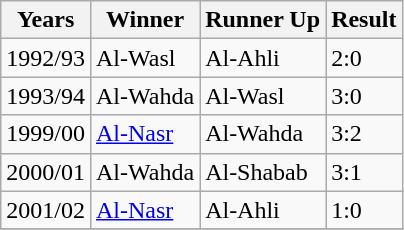<table class="wikitable" border="1">
<tr>
<th>Years</th>
<th>Winner</th>
<th>Runner Up</th>
<th>Result</th>
</tr>
<tr>
<td>1992/93</td>
<td>Al-Wasl</td>
<td>Al-Ahli</td>
<td>2:0</td>
</tr>
<tr>
<td>1993/94</td>
<td>Al-Wahda</td>
<td>Al-Wasl</td>
<td>3:0</td>
</tr>
<tr>
<td>1999/00</td>
<td><a href='#'>Al-Nasr</a></td>
<td>Al-Wahda</td>
<td>3:2</td>
</tr>
<tr>
<td>2000/01</td>
<td>Al-Wahda</td>
<td>Al-Shabab</td>
<td>3:1</td>
</tr>
<tr>
<td>2001/02</td>
<td><a href='#'>Al-Nasr</a></td>
<td>Al-Ahli</td>
<td>1:0</td>
</tr>
<tr>
</tr>
</table>
